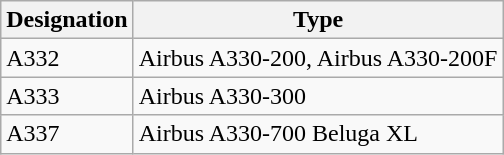<table class="wikitable sortable sticky-header" style="text-align: left;">
<tr>
<th>Designation</th>
<th>Type</th>
</tr>
<tr>
<td>A332</td>
<td>Airbus A330-200, Airbus A330-200F</td>
</tr>
<tr>
<td>A333</td>
<td>Airbus A330-300</td>
</tr>
<tr>
<td>A337</td>
<td>Airbus A330-700 Beluga XL</td>
</tr>
</table>
